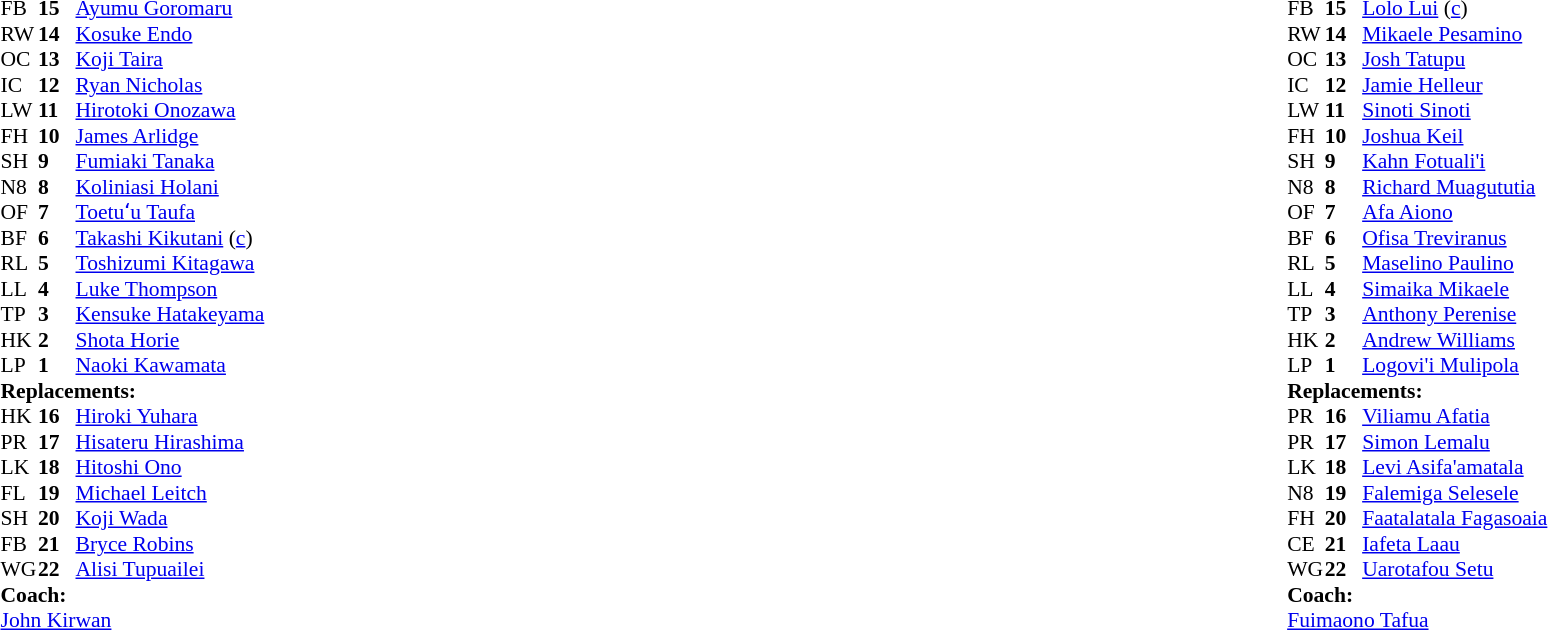<table width="100%">
<tr>
<td valign="top" width="50%"><br><table style="font-size: 90%" cellspacing="0" cellpadding="0">
<tr>
<th width="25"></th>
<th width="25"></th>
</tr>
<tr>
<td>FB</td>
<td><strong>15</strong></td>
<td><a href='#'>Ayumu Goromaru</a></td>
</tr>
<tr>
<td>RW</td>
<td><strong>14</strong></td>
<td><a href='#'>Kosuke Endo</a></td>
</tr>
<tr>
<td>OC</td>
<td><strong>13</strong></td>
<td><a href='#'>Koji Taira</a></td>
</tr>
<tr>
<td>IC</td>
<td><strong>12</strong></td>
<td><a href='#'>Ryan Nicholas</a></td>
</tr>
<tr>
<td>LW</td>
<td><strong>11</strong></td>
<td><a href='#'>Hirotoki Onozawa</a></td>
</tr>
<tr>
<td>FH</td>
<td><strong>10</strong></td>
<td><a href='#'>James Arlidge</a></td>
</tr>
<tr>
<td>SH</td>
<td><strong>9</strong></td>
<td><a href='#'>Fumiaki Tanaka</a></td>
</tr>
<tr>
<td>N8</td>
<td><strong>8</strong></td>
<td><a href='#'>Koliniasi Holani</a></td>
</tr>
<tr>
<td>OF</td>
<td><strong>7</strong></td>
<td><a href='#'>Toetuʻu Taufa</a></td>
</tr>
<tr>
<td>BF</td>
<td><strong>6</strong></td>
<td><a href='#'>Takashi Kikutani</a> (<a href='#'>c</a>)</td>
</tr>
<tr>
<td>RL</td>
<td><strong>5</strong></td>
<td><a href='#'>Toshizumi Kitagawa</a></td>
</tr>
<tr>
<td>LL</td>
<td><strong>4</strong></td>
<td><a href='#'>Luke Thompson</a></td>
</tr>
<tr>
<td>TP</td>
<td><strong>3</strong></td>
<td><a href='#'>Kensuke Hatakeyama</a></td>
</tr>
<tr>
<td>HK</td>
<td><strong>2</strong></td>
<td><a href='#'>Shota Horie</a></td>
</tr>
<tr>
<td>LP</td>
<td><strong>1</strong></td>
<td><a href='#'>Naoki Kawamata</a></td>
</tr>
<tr>
<td colspan="4"><strong>Replacements:</strong></td>
</tr>
<tr>
<td>HK</td>
<td><strong>16</strong></td>
<td><a href='#'>Hiroki Yuhara</a></td>
</tr>
<tr>
<td>PR</td>
<td><strong>17</strong></td>
<td><a href='#'>Hisateru Hirashima</a></td>
</tr>
<tr>
<td>LK</td>
<td><strong>18</strong></td>
<td><a href='#'>Hitoshi Ono</a></td>
</tr>
<tr>
<td>FL</td>
<td><strong>19</strong></td>
<td><a href='#'>Michael Leitch</a></td>
</tr>
<tr>
<td>SH</td>
<td><strong>20</strong></td>
<td><a href='#'>Koji Wada</a></td>
</tr>
<tr>
<td>FB</td>
<td><strong>21</strong></td>
<td><a href='#'>Bryce Robins</a></td>
</tr>
<tr>
<td>WG</td>
<td><strong>22</strong></td>
<td><a href='#'>Alisi Tupuailei</a></td>
</tr>
<tr>
<td colspan="4"><strong>Coach:</strong></td>
</tr>
<tr>
<td colspan="4"> <a href='#'>John Kirwan</a></td>
</tr>
</table>
</td>
<td valign="top" width="50%"><br><table style="font-size: 90%" cellspacing="0" cellpadding="0" align="center">
<tr>
<th width="25"></th>
<th width="25"></th>
</tr>
<tr>
<td>FB</td>
<td><strong>15</strong></td>
<td><a href='#'>Lolo Lui</a> (<a href='#'>c</a>)</td>
</tr>
<tr>
<td>RW</td>
<td><strong>14</strong></td>
<td><a href='#'>Mikaele Pesamino</a></td>
</tr>
<tr>
<td>OC</td>
<td><strong>13</strong></td>
<td><a href='#'>Josh Tatupu</a></td>
</tr>
<tr>
<td>IC</td>
<td><strong>12</strong></td>
<td><a href='#'>Jamie Helleur</a></td>
</tr>
<tr>
<td>LW</td>
<td><strong>11</strong></td>
<td><a href='#'>Sinoti Sinoti</a></td>
</tr>
<tr>
<td>FH</td>
<td><strong>10</strong></td>
<td><a href='#'>Joshua Keil</a></td>
</tr>
<tr>
<td>SH</td>
<td><strong>9</strong></td>
<td><a href='#'>Kahn Fotuali'i</a></td>
</tr>
<tr>
<td>N8</td>
<td><strong>8</strong></td>
<td><a href='#'>Richard Muagututia</a></td>
</tr>
<tr>
<td>OF</td>
<td><strong>7</strong></td>
<td><a href='#'>Afa Aiono</a></td>
</tr>
<tr>
<td>BF</td>
<td><strong>6</strong></td>
<td><a href='#'>Ofisa Treviranus</a></td>
</tr>
<tr>
<td>RL</td>
<td><strong>5</strong></td>
<td><a href='#'>Maselino Paulino</a></td>
</tr>
<tr>
<td>LL</td>
<td><strong>4</strong></td>
<td><a href='#'>Simaika Mikaele</a></td>
</tr>
<tr>
<td>TP</td>
<td><strong>3</strong></td>
<td><a href='#'>Anthony Perenise</a></td>
</tr>
<tr>
<td>HK</td>
<td><strong>2</strong></td>
<td><a href='#'>Andrew Williams</a></td>
</tr>
<tr>
<td>LP</td>
<td><strong>1</strong></td>
<td><a href='#'>Logovi'i Mulipola</a></td>
</tr>
<tr>
<td colspan="4"><strong>Replacements:</strong></td>
</tr>
<tr>
<td>PR</td>
<td><strong>16</strong></td>
<td><a href='#'>Viliamu Afatia</a></td>
</tr>
<tr>
<td>PR</td>
<td><strong>17</strong></td>
<td><a href='#'>Simon Lemalu</a></td>
</tr>
<tr>
<td>LK</td>
<td><strong>18</strong></td>
<td><a href='#'>Levi Asifa'amatala</a></td>
</tr>
<tr>
<td>N8</td>
<td><strong>19</strong></td>
<td><a href='#'>Falemiga Selesele</a></td>
</tr>
<tr>
<td>FH</td>
<td><strong>20</strong></td>
<td><a href='#'>Faatalatala Fagasoaia</a></td>
</tr>
<tr>
<td>CE</td>
<td><strong>21</strong></td>
<td><a href='#'>Iafeta Laau</a></td>
</tr>
<tr>
<td>WG</td>
<td><strong>22</strong></td>
<td><a href='#'>Uarotafou Setu</a></td>
</tr>
<tr>
<td colspan="4"><strong>Coach:</strong></td>
</tr>
<tr>
<td colspan="4"><a href='#'>Fuimaono Tafua</a></td>
</tr>
</table>
</td>
</tr>
</table>
